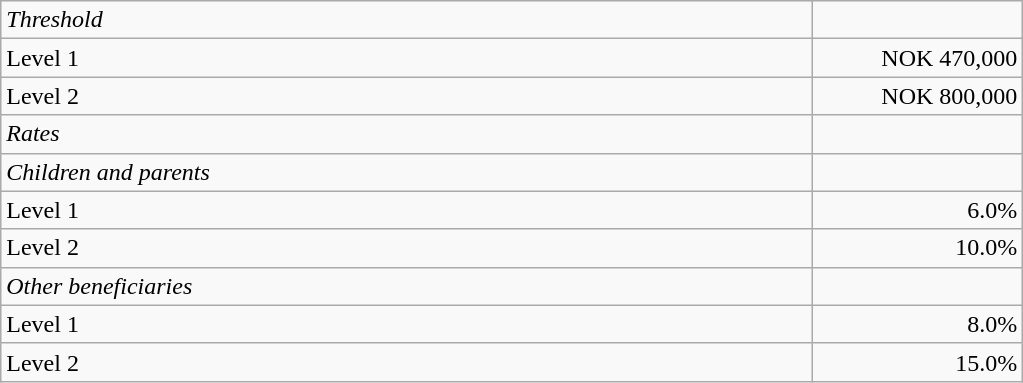<table class="wikitable">
<tr>
<td style="width:400pt; text-align:left;"><em>Threshold</em></td>
<td style="width:100pt; text-align:right;"></td>
</tr>
<tr>
<td align=left>Level 1</td>
<td align=right>NOK 470,000</td>
</tr>
<tr>
<td align=left>Level 2</td>
<td align=right>NOK 800,000</td>
</tr>
<tr>
<td align=left><em>Rates</em></td>
<td align=right></td>
</tr>
<tr>
<td align=left><em>Children and parents</em></td>
<td align=right></td>
</tr>
<tr>
<td align=left>Level 1</td>
<td align=right>6.0%</td>
</tr>
<tr>
<td align=left>Level 2</td>
<td align=right>10.0%</td>
</tr>
<tr>
<td align=left><em>Other beneficiaries</em></td>
<td align=right></td>
</tr>
<tr>
<td align=left>Level 1</td>
<td align=right>8.0%</td>
</tr>
<tr>
<td align=left>Level 2</td>
<td align=right>15.0%</td>
</tr>
</table>
